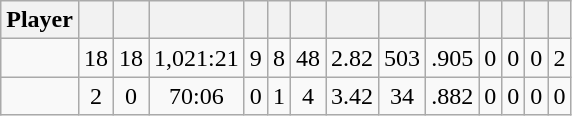<table class="wikitable sortable" style="text-align:center;">
<tr>
<th>Player</th>
<th></th>
<th></th>
<th></th>
<th></th>
<th></th>
<th></th>
<th></th>
<th></th>
<th></th>
<th></th>
<th></th>
<th></th>
<th></th>
</tr>
<tr>
<td></td>
<td>18</td>
<td>18</td>
<td>1,021:21</td>
<td>9</td>
<td>8</td>
<td>48</td>
<td>2.82</td>
<td>503</td>
<td>.905</td>
<td>0</td>
<td>0</td>
<td>0</td>
<td>2</td>
</tr>
<tr>
<td></td>
<td>2</td>
<td>0</td>
<td>70:06</td>
<td>0</td>
<td>1</td>
<td>4</td>
<td>3.42</td>
<td>34</td>
<td>.882</td>
<td>0</td>
<td>0</td>
<td>0</td>
<td>0</td>
</tr>
</table>
